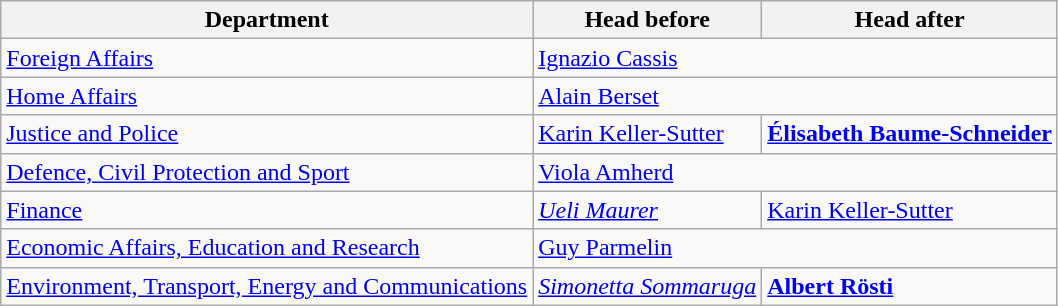<table class="wikitable">
<tr>
<th>Department</th>
<th>Head before</th>
<th>Head after</th>
</tr>
<tr>
<td><a href='#'>Foreign Affairs</a></td>
<td colspan="2"><a href='#'>Ignazio Cassis</a></td>
</tr>
<tr>
<td><a href='#'>Home Affairs</a></td>
<td colspan="2"><a href='#'>Alain Berset</a></td>
</tr>
<tr>
<td><a href='#'>Justice and Police</a></td>
<td><a href='#'>Karin Keller-Sutter</a></td>
<td><strong><a href='#'>Élisabeth Baume-Schneider</a></strong></td>
</tr>
<tr>
<td><a href='#'>Defence, Civil Protection and Sport</a></td>
<td colspan="2"><a href='#'>Viola Amherd</a></td>
</tr>
<tr>
<td><a href='#'>Finance</a></td>
<td><em><a href='#'>Ueli Maurer</a></em></td>
<td><a href='#'>Karin Keller-Sutter</a></td>
</tr>
<tr>
<td><a href='#'>Economic Affairs, Education and Research</a></td>
<td colspan="2"><a href='#'>Guy Parmelin</a></td>
</tr>
<tr>
<td><a href='#'>Environment, Transport, Energy and Communications</a></td>
<td><em><a href='#'>Simonetta Sommaruga</a></em></td>
<td><strong><a href='#'>Albert Rösti</a></strong></td>
</tr>
</table>
